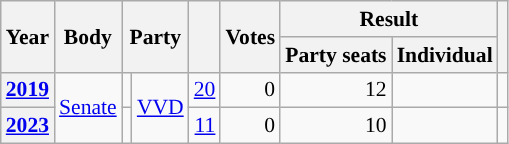<table class="wikitable plainrowheaders sortable" border=2 cellpadding=4 cellspacing=0 style="border: 1px #aaa solid; font-size: 90%; text-align:center;">
<tr>
<th scope="col" rowspan=2>Year</th>
<th scope="col" rowspan=2>Body</th>
<th scope="col" colspan=2 rowspan=2>Party</th>
<th scope="col" rowspan=2></th>
<th scope="col" rowspan=2>Votes</th>
<th scope="colgroup" colspan=2>Result</th>
<th scope="col" rowspan=2 class="unsortable"></th>
</tr>
<tr>
<th scope="col">Party seats</th>
<th scope="col">Individual</th>
</tr>
<tr>
<th scope="row"><a href='#'>2019</a></th>
<td rowspan=2><a href='#'>Senate</a></td>
<td style="background-color:"></td>
<td rowspan=2><a href='#'>VVD</a></td>
<td style=text-align:right><a href='#'>20</a></td>
<td style=text-align:right>0</td>
<td style=text-align:right>12</td>
<td></td>
<td></td>
</tr>
<tr>
<th scope="row"><a href='#'>2023</a></th>
<td style="background-color:"></td>
<td style=text-align:right><a href='#'>11</a></td>
<td style=text-align:right>0</td>
<td style=text-align:right>10</td>
<td></td>
<td></td>
</tr>
</table>
